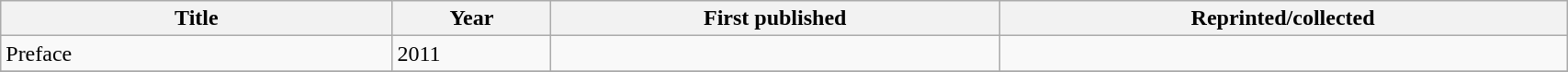<table class='wikitable sortable' width='90%'>
<tr>
<th width=25%>Title</th>
<th>Year</th>
<th>First published</th>
<th>Reprinted/collected</th>
</tr>
<tr>
<td>Preface</td>
<td>2011</td>
<td></td>
<td></td>
</tr>
<tr>
</tr>
</table>
